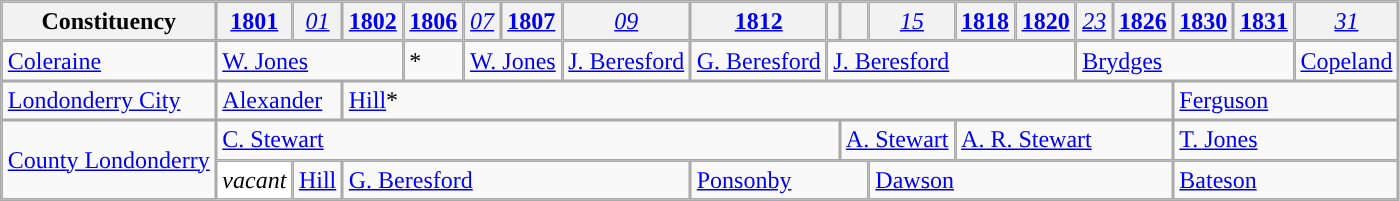<table class="wikitable" style="border-collapse: separate; border-spacing: 0;">
<tr>
<th>Constituency</th>
<th><a href='#'>1801</a></th>
<th style="font-weight: normal;"><em><a href='#'>01</a></em></th>
<th><a href='#'>1802</a></th>
<th><a href='#'>1806</a></th>
<th style="font-weight: normal;"><em><a href='#'>07</a></em></th>
<th><a href='#'>1807</a></th>
<th style="font-weight: normal;"><em><a href='#'>09</a></em></th>
<th><a href='#'>1812</a></th>
<th style="font-weight: normal;"><em></em></th>
<th style="font-weight: normal;"><em></em></th>
<th style="font-weight: normal;"><em><a href='#'>15</a></em></th>
<th><a href='#'>1818</a></th>
<th><a href='#'>1820</a></th>
<th style="font-weight: normal;"><em><a href='#'>23</a></em></th>
<th><a href='#'>1826</a></th>
<th><a href='#'>1830</a></th>
<th><a href='#'>1831</a></th>
<th style="font-weight: normal;"><em><a href='#'>31</a></em></th>
</tr>
<tr>
<td><a href='#'>Coleraine</a></td>
<td colspan="3"><a href='#'>W. Jones</a></td>
<td>*</td>
<td colspan="2"><a href='#'>W. Jones</a></td>
<td><a href='#'>J. Beresford</a></td>
<td><a href='#'>G. Beresford</a></td>
<td colspan="5"><a href='#'>J. Beresford</a></td>
<td colspan="4"><a href='#'>Brydges</a></td>
<td><a href='#'>Copeland</a></td>
</tr>
<tr>
<td><a href='#'>Londonderry City</a></td>
<td colspan="2"><a href='#'>Alexander</a></td>
<td colspan="13"><a href='#'>Hill</a>*</td>
<td colspan="3"><a href='#'>Ferguson</a></td>
</tr>
<tr>
<td rowspan="2"><a href='#'>County Londonderry</a></td>
<td colspan="9"><a href='#'>C. Stewart</a></td>
<td colspan="2"><a href='#'>A. Stewart</a></td>
<td colspan="4"><a href='#'>A. R. Stewart</a></td>
<td colspan="3"><a href='#'>T. Jones</a></td>
</tr>
<tr>
<td style="background: white;"><em>vacant</em></td>
<td><a href='#'>Hill</a></td>
<td colspan="5"><a href='#'>G. Beresford</a></td>
<td colspan="3"><a href='#'>Ponsonby</a></td>
<td colspan="5"><a href='#'>Dawson</a></td>
<td colspan="3"><a href='#'>Bateson</a></td>
</tr>
</table>
